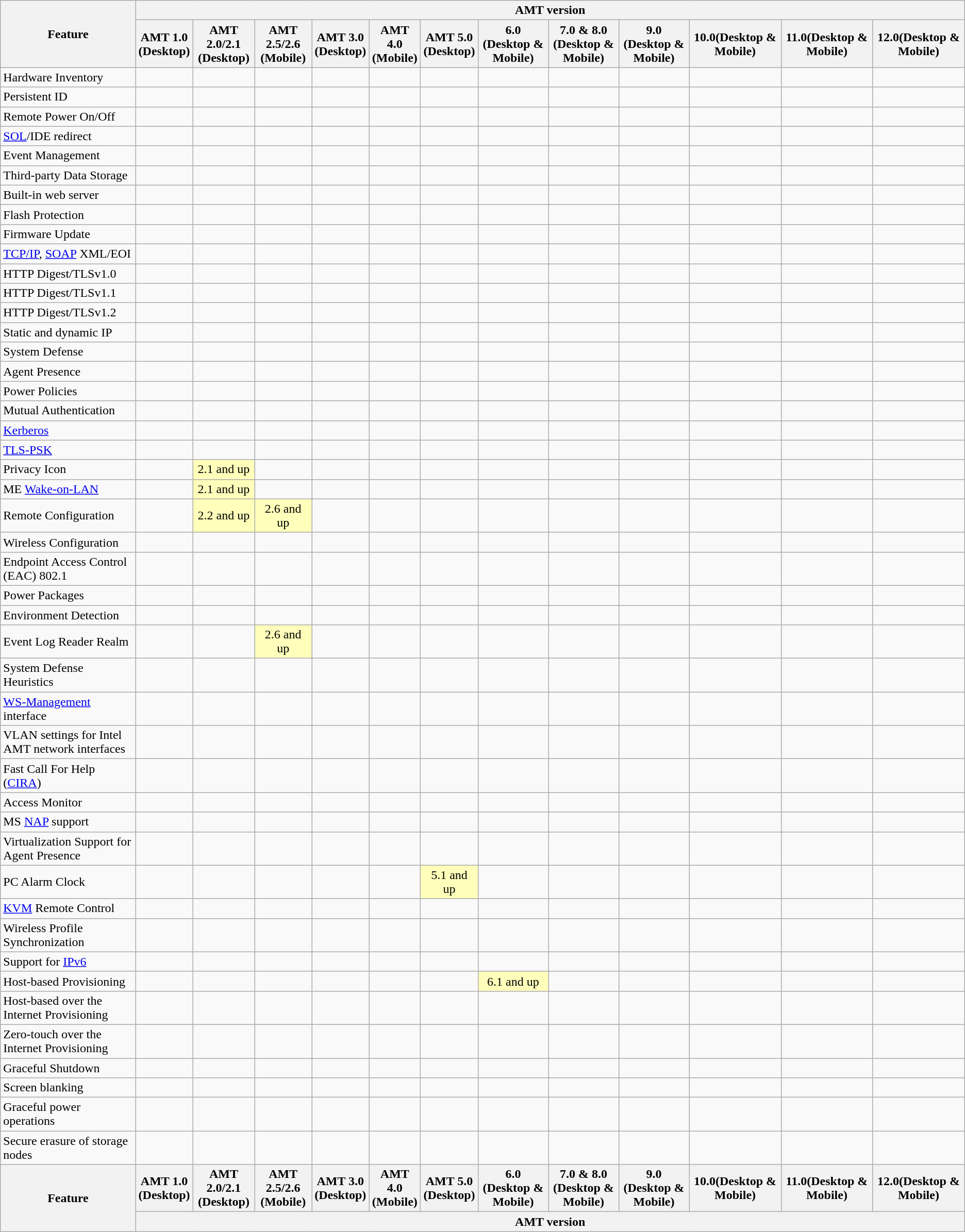<table class="wikitable sortable">
<tr>
<th rowspan="2">Feature</th>
<th colspan="12">AMT version</th>
</tr>
<tr>
<th>AMT 1.0 <br>(Desktop)</th>
<th>AMT 2.0/2.1 <br>(Desktop)</th>
<th>AMT 2.5/2.6 <br>(Mobile)</th>
<th>AMT 3.0 <br>(Desktop)</th>
<th>AMT 4.0 <br>(Mobile)</th>
<th>AMT 5.0 <br>(Desktop)</th>
<th>6.0 <br>(Desktop & Mobile)</th>
<th>7.0 & 8.0 <br>(Desktop & Mobile)</th>
<th>9.0 <br>(Desktop & Mobile)</th>
<th>10.0(Desktop & Mobile)</th>
<th>11.0(Desktop & Mobile)</th>
<th>12.0(Desktop & Mobile)</th>
</tr>
<tr>
<td>Hardware Inventory</td>
<td></td>
<td></td>
<td></td>
<td></td>
<td></td>
<td></td>
<td></td>
<td></td>
<td></td>
<td></td>
<td></td>
<td></td>
</tr>
<tr>
<td>Persistent ID</td>
<td></td>
<td></td>
<td></td>
<td></td>
<td></td>
<td></td>
<td></td>
<td></td>
<td></td>
<td></td>
<td></td>
<td></td>
</tr>
<tr>
<td>Remote Power On/Off</td>
<td></td>
<td></td>
<td></td>
<td></td>
<td></td>
<td></td>
<td></td>
<td></td>
<td></td>
<td></td>
<td></td>
<td></td>
</tr>
<tr>
<td><a href='#'>SOL</a>/IDE redirect</td>
<td></td>
<td></td>
<td></td>
<td></td>
<td></td>
<td></td>
<td></td>
<td></td>
<td></td>
<td></td>
<td></td>
<td></td>
</tr>
<tr>
<td>Event Management</td>
<td></td>
<td></td>
<td></td>
<td></td>
<td></td>
<td></td>
<td></td>
<td></td>
<td></td>
<td></td>
<td></td>
<td></td>
</tr>
<tr>
<td>Third-party Data Storage</td>
<td></td>
<td></td>
<td></td>
<td></td>
<td></td>
<td></td>
<td></td>
<td></td>
<td></td>
<td></td>
<td></td>
<td></td>
</tr>
<tr>
<td>Built-in web server</td>
<td></td>
<td></td>
<td></td>
<td></td>
<td></td>
<td></td>
<td></td>
<td></td>
<td></td>
<td></td>
<td></td>
<td></td>
</tr>
<tr>
<td>Flash Protection</td>
<td></td>
<td></td>
<td></td>
<td></td>
<td></td>
<td></td>
<td></td>
<td></td>
<td></td>
<td></td>
<td></td>
<td></td>
</tr>
<tr>
<td>Firmware Update</td>
<td></td>
<td></td>
<td></td>
<td></td>
<td></td>
<td></td>
<td></td>
<td></td>
<td></td>
<td></td>
<td></td>
<td></td>
</tr>
<tr>
<td><a href='#'>TCP/IP</a>, <a href='#'>SOAP</a> XML/EOI</td>
<td></td>
<td></td>
<td></td>
<td></td>
<td></td>
<td></td>
<td></td>
<td></td>
<td></td>
<td></td>
<td></td>
<td></td>
</tr>
<tr>
<td>HTTP Digest/TLSv1.0</td>
<td></td>
<td></td>
<td></td>
<td></td>
<td></td>
<td></td>
<td></td>
<td></td>
<td></td>
<td></td>
<td></td>
<td></td>
</tr>
<tr>
<td>HTTP Digest/TLSv1.1</td>
<td></td>
<td></td>
<td></td>
<td></td>
<td></td>
<td></td>
<td></td>
<td></td>
<td></td>
<td></td>
<td></td>
<td></td>
</tr>
<tr>
<td>HTTP Digest/TLSv1.2</td>
<td></td>
<td></td>
<td></td>
<td></td>
<td></td>
<td></td>
<td></td>
<td></td>
<td></td>
<td></td>
<td></td>
<td></td>
</tr>
<tr>
<td>Static and dynamic IP</td>
<td></td>
<td></td>
<td></td>
<td></td>
<td></td>
<td></td>
<td></td>
<td></td>
<td></td>
<td></td>
<td></td>
<td></td>
</tr>
<tr>
<td>System Defense</td>
<td></td>
<td></td>
<td></td>
<td></td>
<td></td>
<td></td>
<td></td>
<td></td>
<td></td>
<td></td>
<td></td>
<td></td>
</tr>
<tr>
<td>Agent Presence</td>
<td></td>
<td></td>
<td></td>
<td></td>
<td></td>
<td></td>
<td></td>
<td></td>
<td></td>
<td></td>
<td></td>
<td></td>
</tr>
<tr>
<td>Power Policies</td>
<td></td>
<td></td>
<td></td>
<td></td>
<td></td>
<td></td>
<td></td>
<td></td>
<td></td>
<td></td>
<td></td>
<td></td>
</tr>
<tr>
<td>Mutual Authentication</td>
<td></td>
<td></td>
<td></td>
<td></td>
<td></td>
<td></td>
<td></td>
<td></td>
<td></td>
<td></td>
<td></td>
<td></td>
</tr>
<tr>
<td><a href='#'>Kerberos</a></td>
<td></td>
<td></td>
<td></td>
<td></td>
<td></td>
<td></td>
<td></td>
<td></td>
<td></td>
<td></td>
<td></td>
<td></td>
</tr>
<tr>
<td><a href='#'>TLS-PSK</a></td>
<td></td>
<td></td>
<td></td>
<td></td>
<td></td>
<td></td>
<td></td>
<td></td>
<td></td>
<td></td>
<td></td>
<td></td>
</tr>
<tr>
<td>Privacy Icon</td>
<td></td>
<td bgcolor=FFFFBB align="center">2.1 and up</td>
<td></td>
<td></td>
<td></td>
<td></td>
<td></td>
<td></td>
<td></td>
<td></td>
<td></td>
<td></td>
</tr>
<tr>
<td>ME <a href='#'>Wake-on-LAN</a></td>
<td></td>
<td bgcolor=FFFFBB align="center">2.1 and up</td>
<td></td>
<td></td>
<td></td>
<td></td>
<td></td>
<td></td>
<td></td>
<td></td>
<td></td>
<td></td>
</tr>
<tr>
<td>Remote Configuration</td>
<td></td>
<td bgcolor=FFFFBB align="center">2.2 and up</td>
<td bgcolor=FFFFBB align="center">2.6 and up</td>
<td></td>
<td></td>
<td></td>
<td></td>
<td></td>
<td></td>
<td></td>
<td></td>
<td></td>
</tr>
<tr>
<td>Wireless Configuration</td>
<td></td>
<td></td>
<td></td>
<td></td>
<td></td>
<td></td>
<td></td>
<td></td>
<td></td>
<td></td>
<td></td>
<td></td>
</tr>
<tr>
<td>Endpoint Access Control (EAC) 802.1</td>
<td></td>
<td></td>
<td></td>
<td></td>
<td></td>
<td></td>
<td></td>
<td></td>
<td></td>
<td></td>
<td></td>
<td></td>
</tr>
<tr>
<td>Power Packages</td>
<td></td>
<td></td>
<td></td>
<td></td>
<td></td>
<td></td>
<td></td>
<td></td>
<td></td>
<td></td>
<td></td>
<td></td>
</tr>
<tr>
<td>Environment Detection</td>
<td></td>
<td></td>
<td></td>
<td></td>
<td></td>
<td></td>
<td></td>
<td></td>
<td></td>
<td></td>
<td></td>
<td></td>
</tr>
<tr>
<td>Event Log Reader Realm</td>
<td></td>
<td></td>
<td bgcolor=FFFFBB align="center">2.6 and up</td>
<td></td>
<td></td>
<td></td>
<td></td>
<td></td>
<td></td>
<td></td>
<td></td>
<td></td>
</tr>
<tr>
<td>System Defense Heuristics</td>
<td></td>
<td></td>
<td></td>
<td></td>
<td></td>
<td></td>
<td></td>
<td></td>
<td></td>
<td></td>
<td></td>
<td></td>
</tr>
<tr>
<td><a href='#'>WS-Management</a> interface</td>
<td></td>
<td></td>
<td></td>
<td></td>
<td></td>
<td></td>
<td></td>
<td></td>
<td></td>
<td></td>
<td></td>
<td></td>
</tr>
<tr>
<td>VLAN settings for Intel AMT network interfaces</td>
<td></td>
<td></td>
<td></td>
<td></td>
<td></td>
<td></td>
<td></td>
<td></td>
<td></td>
<td></td>
<td></td>
<td></td>
</tr>
<tr>
<td>Fast Call For Help (<a href='#'>CIRA</a>)</td>
<td></td>
<td></td>
<td></td>
<td></td>
<td></td>
<td></td>
<td></td>
<td></td>
<td></td>
<td></td>
<td></td>
<td></td>
</tr>
<tr>
<td>Access Monitor</td>
<td></td>
<td></td>
<td></td>
<td></td>
<td></td>
<td></td>
<td></td>
<td></td>
<td></td>
<td></td>
<td></td>
<td></td>
</tr>
<tr>
<td>MS <a href='#'>NAP</a> support</td>
<td></td>
<td></td>
<td></td>
<td></td>
<td></td>
<td></td>
<td></td>
<td></td>
<td></td>
<td></td>
<td></td>
<td></td>
</tr>
<tr>
<td>Virtualization Support for Agent Presence</td>
<td></td>
<td></td>
<td></td>
<td></td>
<td></td>
<td></td>
<td></td>
<td></td>
<td></td>
<td></td>
<td></td>
<td></td>
</tr>
<tr>
<td>PC Alarm Clock</td>
<td></td>
<td></td>
<td></td>
<td></td>
<td></td>
<td bgcolor=FFFFBB align="center">5.1 and up</td>
<td></td>
<td></td>
<td></td>
<td></td>
<td></td>
<td></td>
</tr>
<tr>
<td><a href='#'>KVM</a> Remote Control</td>
<td></td>
<td></td>
<td></td>
<td></td>
<td></td>
<td></td>
<td></td>
<td></td>
<td></td>
<td></td>
<td></td>
<td></td>
</tr>
<tr>
<td>Wireless Profile Synchronization</td>
<td></td>
<td></td>
<td></td>
<td></td>
<td></td>
<td></td>
<td></td>
<td></td>
<td></td>
<td></td>
<td></td>
<td></td>
</tr>
<tr>
<td>Support for <a href='#'>IPv6</a></td>
<td></td>
<td></td>
<td></td>
<td></td>
<td></td>
<td></td>
<td></td>
<td></td>
<td></td>
<td></td>
<td></td>
<td></td>
</tr>
<tr>
<td>Host-based Provisioning</td>
<td></td>
<td></td>
<td></td>
<td></td>
<td></td>
<td></td>
<td bgcolor=FFFFBB align="center">6.1 and up</td>
<td></td>
<td></td>
<td></td>
<td></td>
<td></td>
</tr>
<tr>
<td>Host-based over the Internet Provisioning</td>
<td></td>
<td></td>
<td></td>
<td></td>
<td></td>
<td></td>
<td></td>
<td></td>
<td></td>
<td></td>
<td></td>
<td></td>
</tr>
<tr>
<td>Zero-touch over the Internet Provisioning</td>
<td></td>
<td></td>
<td></td>
<td></td>
<td></td>
<td></td>
<td></td>
<td></td>
<td></td>
<td></td>
<td></td>
<td></td>
</tr>
<tr>
<td>Graceful Shutdown</td>
<td></td>
<td></td>
<td></td>
<td></td>
<td></td>
<td></td>
<td></td>
<td></td>
<td></td>
<td></td>
<td></td>
<td></td>
</tr>
<tr>
<td>Screen blanking</td>
<td></td>
<td></td>
<td></td>
<td></td>
<td></td>
<td></td>
<td></td>
<td></td>
<td></td>
<td></td>
<td></td>
<td></td>
</tr>
<tr>
<td>Graceful power operations</td>
<td></td>
<td></td>
<td></td>
<td></td>
<td></td>
<td></td>
<td></td>
<td></td>
<td></td>
<td></td>
<td></td>
<td></td>
</tr>
<tr>
<td>Secure erasure of storage nodes</td>
<td></td>
<td></td>
<td></td>
<td></td>
<td></td>
<td></td>
<td></td>
<td></td>
<td></td>
<td></td>
<td></td>
<td></td>
</tr>
<tr>
<th rowspan="2">Feature</th>
<th>AMT 1.0 <br>(Desktop)</th>
<th>AMT 2.0/2.1 <br>(Desktop)</th>
<th>AMT 2.5/2.6 <br>(Mobile)</th>
<th>AMT 3.0 <br>(Desktop)</th>
<th>AMT 4.0 <br>(Mobile)</th>
<th>AMT 5.0 <br>(Desktop)</th>
<th>6.0 <br>(Desktop & Mobile)</th>
<th>7.0 & 8.0 <br>(Desktop & Mobile)</th>
<th>9.0 <br>(Desktop & Mobile)</th>
<th>10.0(Desktop & Mobile)</th>
<th>11.0(Desktop & Mobile)</th>
<th>12.0(Desktop & Mobile)</th>
</tr>
<tr>
<th colspan="12">AMT version</th>
</tr>
</table>
